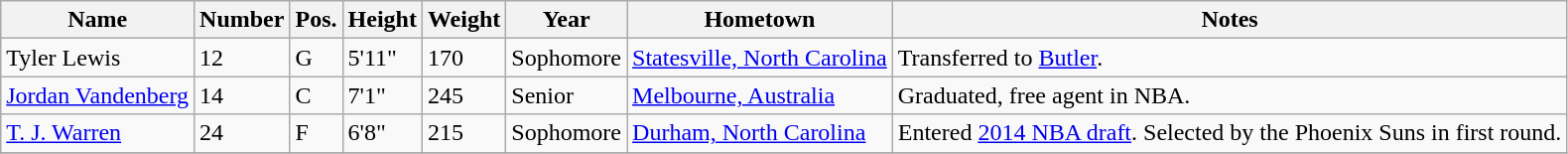<table class="wikitable sortable" border="1">
<tr>
<th>Name</th>
<th>Number</th>
<th>Pos.</th>
<th>Height</th>
<th>Weight</th>
<th>Year</th>
<th>Hometown</th>
<th class="unsortable">Notes</th>
</tr>
<tr>
<td sortname>Tyler Lewis</td>
<td>12</td>
<td>G</td>
<td>5'11"</td>
<td>170</td>
<td>Sophomore</td>
<td><a href='#'>Statesville, North Carolina</a></td>
<td>Transferred to <a href='#'>Butler</a>.</td>
</tr>
<tr>
<td sortname><a href='#'>Jordan Vandenberg</a></td>
<td>14</td>
<td>C</td>
<td>7'1"</td>
<td>245</td>
<td>Senior</td>
<td><a href='#'>Melbourne, Australia</a></td>
<td>Graduated, free agent in NBA.</td>
</tr>
<tr>
<td sortname><a href='#'>T. J. Warren</a></td>
<td>24</td>
<td>F</td>
<td>6'8"</td>
<td>215</td>
<td>Sophomore</td>
<td><a href='#'>Durham, North Carolina</a></td>
<td>Entered <a href='#'>2014 NBA draft</a>. Selected by the Phoenix Suns in first round.</td>
</tr>
<tr>
</tr>
</table>
